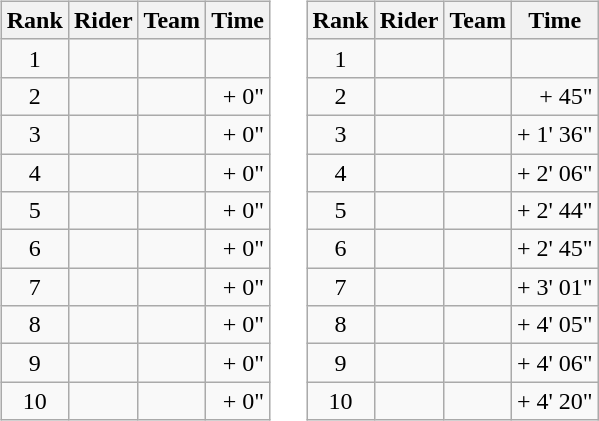<table>
<tr>
<td><br><table class="wikitable">
<tr>
<th scope="col">Rank</th>
<th scope="col">Rider</th>
<th scope="col">Team</th>
<th scope="col">Time</th>
</tr>
<tr>
<td style="text-align:center;">1</td>
<td></td>
<td></td>
<td style="text-align:right;"></td>
</tr>
<tr>
<td style="text-align:center;">2</td>
<td></td>
<td></td>
<td style="text-align:right;">+ 0"</td>
</tr>
<tr>
<td style="text-align:center;">3</td>
<td></td>
<td></td>
<td style="text-align:right;">+ 0"</td>
</tr>
<tr>
<td style="text-align:center;">4</td>
<td></td>
<td></td>
<td style="text-align:right;">+ 0"</td>
</tr>
<tr>
<td style="text-align:center;">5</td>
<td></td>
<td></td>
<td style="text-align:right;">+ 0"</td>
</tr>
<tr>
<td style="text-align:center;">6</td>
<td></td>
<td></td>
<td style="text-align:right;">+ 0"</td>
</tr>
<tr>
<td style="text-align:center;">7</td>
<td></td>
<td></td>
<td style="text-align:right;">+ 0"</td>
</tr>
<tr>
<td style="text-align:center;">8</td>
<td></td>
<td></td>
<td style="text-align:right;">+ 0"</td>
</tr>
<tr>
<td style="text-align:center;">9</td>
<td></td>
<td></td>
<td style="text-align:right;">+ 0"</td>
</tr>
<tr>
<td style="text-align:center;">10</td>
<td></td>
<td></td>
<td style="text-align:right;">+ 0"</td>
</tr>
</table>
</td>
<td></td>
<td><br><table class="wikitable">
<tr>
<th scope="col">Rank</th>
<th scope="col">Rider</th>
<th scope="col">Team</th>
<th scope="col">Time</th>
</tr>
<tr>
<td style="text-align:center;">1</td>
<td> </td>
<td></td>
<td style="text-align:right;"></td>
</tr>
<tr>
<td style="text-align:center;">2</td>
<td></td>
<td></td>
<td style="text-align:right;">+ 45"</td>
</tr>
<tr>
<td style="text-align:center;">3</td>
<td></td>
<td></td>
<td style="text-align:right;">+ 1' 36"</td>
</tr>
<tr>
<td style="text-align:center;">4</td>
<td></td>
<td></td>
<td style="text-align:right;">+ 2' 06"</td>
</tr>
<tr>
<td style="text-align:center;">5</td>
<td></td>
<td></td>
<td style="text-align:right;">+ 2' 44"</td>
</tr>
<tr>
<td style="text-align:center;">6</td>
<td></td>
<td></td>
<td style="text-align:right;">+ 2' 45"</td>
</tr>
<tr>
<td style="text-align:center;">7</td>
<td></td>
<td></td>
<td style="text-align:right;">+ 3' 01"</td>
</tr>
<tr>
<td style="text-align:center;">8</td>
<td> </td>
<td></td>
<td style="text-align:right;">+ 4' 05"</td>
</tr>
<tr>
<td style="text-align:center;">9</td>
<td></td>
<td></td>
<td style="text-align:right;">+ 4' 06"</td>
</tr>
<tr>
<td style="text-align:center;">10</td>
<td></td>
<td></td>
<td style="text-align:right;">+ 4' 20"</td>
</tr>
</table>
</td>
</tr>
</table>
